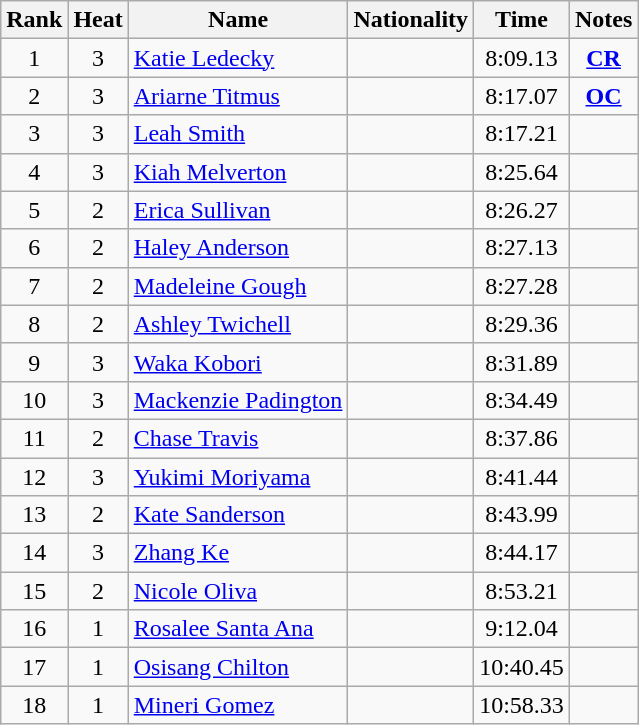<table class="wikitable sortable" style="text-align:center">
<tr>
<th>Rank</th>
<th>Heat</th>
<th>Name</th>
<th>Nationality</th>
<th>Time</th>
<th>Notes</th>
</tr>
<tr>
<td>1</td>
<td>3</td>
<td align=left><a href='#'>Katie Ledecky</a></td>
<td align=left></td>
<td>8:09.13</td>
<td><strong><a href='#'>CR</a></strong></td>
</tr>
<tr>
<td>2</td>
<td>3</td>
<td align=left><a href='#'>Ariarne Titmus</a></td>
<td align=left></td>
<td>8:17.07</td>
<td><strong><a href='#'>OC</a></strong></td>
</tr>
<tr>
<td>3</td>
<td>3</td>
<td align=left><a href='#'>Leah Smith</a></td>
<td align=left></td>
<td>8:17.21</td>
<td></td>
</tr>
<tr>
<td>4</td>
<td>3</td>
<td align=left><a href='#'>Kiah Melverton</a></td>
<td align=left></td>
<td>8:25.64</td>
<td></td>
</tr>
<tr>
<td>5</td>
<td>2</td>
<td align=left><a href='#'>Erica Sullivan</a></td>
<td align=left></td>
<td>8:26.27</td>
<td></td>
</tr>
<tr>
<td>6</td>
<td>2</td>
<td align=left><a href='#'>Haley Anderson</a></td>
<td align=left></td>
<td>8:27.13</td>
<td></td>
</tr>
<tr>
<td>7</td>
<td>2</td>
<td align=left><a href='#'>Madeleine Gough</a></td>
<td align=left></td>
<td>8:27.28</td>
<td></td>
</tr>
<tr>
<td>8</td>
<td>2</td>
<td align=left><a href='#'>Ashley Twichell</a></td>
<td align=left></td>
<td>8:29.36</td>
<td></td>
</tr>
<tr>
<td>9</td>
<td>3</td>
<td align=left><a href='#'>Waka Kobori</a></td>
<td align=left></td>
<td>8:31.89</td>
<td></td>
</tr>
<tr>
<td>10</td>
<td>3</td>
<td align=left><a href='#'>Mackenzie Padington</a></td>
<td align=left></td>
<td>8:34.49</td>
<td></td>
</tr>
<tr>
<td>11</td>
<td>2</td>
<td align=left><a href='#'>Chase Travis</a></td>
<td align=left></td>
<td>8:37.86</td>
<td></td>
</tr>
<tr>
<td>12</td>
<td>3</td>
<td align=left><a href='#'>Yukimi Moriyama</a></td>
<td align=left></td>
<td>8:41.44</td>
<td></td>
</tr>
<tr>
<td>13</td>
<td>2</td>
<td align=left><a href='#'>Kate Sanderson</a></td>
<td align=left></td>
<td>8:43.99</td>
<td></td>
</tr>
<tr>
<td>14</td>
<td>3</td>
<td align=left><a href='#'>Zhang Ke</a></td>
<td align=left></td>
<td>8:44.17</td>
<td></td>
</tr>
<tr>
<td>15</td>
<td>2</td>
<td align=left><a href='#'>Nicole Oliva</a></td>
<td align=left></td>
<td>8:53.21</td>
<td></td>
</tr>
<tr>
<td>16</td>
<td>1</td>
<td align=left><a href='#'>Rosalee Santa Ana</a></td>
<td align=left></td>
<td>9:12.04</td>
<td></td>
</tr>
<tr>
<td>17</td>
<td>1</td>
<td align=left><a href='#'>Osisang Chilton</a></td>
<td align=left></td>
<td>10:40.45</td>
<td></td>
</tr>
<tr>
<td>18</td>
<td>1</td>
<td align=left><a href='#'>Mineri Gomez</a></td>
<td align=left></td>
<td>10:58.33</td>
<td></td>
</tr>
</table>
